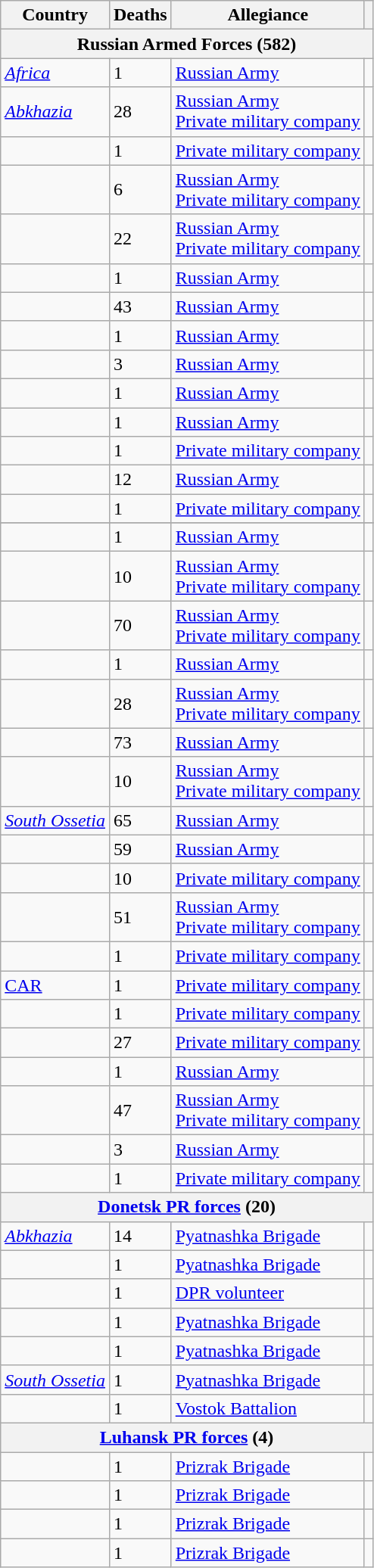<table class="wikitable sortable" style="display:inline-table;">
<tr>
<th>Country</th>
<th>Deaths</th>
<th>Allegiance</th>
<th class="unsortable"></th>
</tr>
<tr>
<th colspan="5">Russian Armed Forces (582)</th>
</tr>
<tr>
<td><em><a href='#'>Africa</a></em></td>
<td>1</td>
<td><a href='#'>Russian Army</a></td>
<td></td>
</tr>
<tr>
<td><em><a href='#'>Abkhazia</a></em></td>
<td>28</td>
<td><a href='#'>Russian Army</a><br><a href='#'>Private military company</a></td>
<td></td>
</tr>
<tr>
<td></td>
<td>1</td>
<td><a href='#'>Private military company</a></td>
<td></td>
</tr>
<tr>
<td></td>
<td>6</td>
<td><a href='#'>Russian Army</a><br><a href='#'>Private military company</a></td>
<td><br></td>
</tr>
<tr>
<td></td>
<td>22</td>
<td><a href='#'>Russian Army</a><br><a href='#'>Private military company</a></td>
<td></td>
</tr>
<tr>
<td></td>
<td>1</td>
<td><a href='#'>Russian Army</a></td>
<td></td>
</tr>
<tr>
<td></td>
<td>43</td>
<td><a href='#'>Russian Army</a></td>
<td></td>
</tr>
<tr>
<td></td>
<td>1</td>
<td><a href='#'>Russian Army</a></td>
<td></td>
</tr>
<tr>
<td></td>
<td>3</td>
<td><a href='#'>Russian Army</a></td>
<td></td>
</tr>
<tr>
<td></td>
<td>1</td>
<td><a href='#'>Russian Army</a></td>
<td></td>
</tr>
<tr>
<td></td>
<td>1</td>
<td><a href='#'>Russian Army</a></td>
<td></td>
</tr>
<tr>
<td></td>
<td>1</td>
<td><a href='#'>Private military company</a></td>
<td></td>
</tr>
<tr>
<td></td>
<td>12</td>
<td><a href='#'>Russian Army</a></td>
<td></td>
</tr>
<tr>
<td></td>
<td>1</td>
<td><a href='#'>Private military company</a></td>
<td></td>
</tr>
<tr>
</tr>
<tr>
<td></td>
<td>1</td>
<td><a href='#'>Russian Army</a></td>
<td></td>
</tr>
<tr>
<td></td>
<td>10</td>
<td><a href='#'>Russian Army</a><br><a href='#'>Private military company</a></td>
<td></td>
</tr>
<tr>
<td></td>
<td>70</td>
<td><a href='#'>Russian Army</a><br><a href='#'>Private military company</a></td>
<td></td>
</tr>
<tr>
<td></td>
<td>1</td>
<td><a href='#'>Russian Army</a></td>
<td></td>
</tr>
<tr>
<td></td>
<td>28</td>
<td><a href='#'>Russian Army</a><br><a href='#'>Private military company</a></td>
<td></td>
</tr>
<tr>
<td></td>
<td>73</td>
<td><a href='#'>Russian Army</a></td>
<td></td>
</tr>
<tr>
<td></td>
<td>10</td>
<td><a href='#'>Russian Army</a><br><a href='#'>Private military company</a></td>
<td><br></td>
</tr>
<tr>
<td><em><a href='#'>South Ossetia</a></em></td>
<td>65</td>
<td><a href='#'>Russian Army</a></td>
<td></td>
</tr>
<tr>
<td></td>
<td>59</td>
<td><a href='#'>Russian Army</a></td>
<td></td>
</tr>
<tr>
<td></td>
<td>10</td>
<td><a href='#'>Private military company</a></td>
<td></td>
</tr>
<tr>
<td></td>
<td>51</td>
<td><a href='#'>Russian Army</a><br><a href='#'>Private military company</a></td>
<td></td>
</tr>
<tr>
<td></td>
<td>1</td>
<td><a href='#'>Private military company</a></td>
<td></td>
</tr>
<tr>
<td> <a href='#'>CAR</a></td>
<td>1</td>
<td><a href='#'>Private military company</a></td>
<td></td>
</tr>
<tr>
<td></td>
<td>1</td>
<td><a href='#'>Private military company</a></td>
<td></td>
</tr>
<tr>
<td></td>
<td>27</td>
<td><a href='#'>Private military company</a></td>
<td></td>
</tr>
<tr>
<td></td>
<td>1</td>
<td><a href='#'>Russian Army</a></td>
<td></td>
</tr>
<tr>
<td></td>
<td>47</td>
<td><a href='#'>Russian Army</a><br><a href='#'>Private military company</a></td>
<td></td>
</tr>
<tr>
<td></td>
<td>3</td>
<td><a href='#'>Russian Army</a></td>
<td></td>
</tr>
<tr>
<td></td>
<td>1</td>
<td><a href='#'>Private military company</a></td>
<td></td>
</tr>
<tr>
<th colspan="4"><a href='#'>Donetsk PR forces</a> (20)</th>
</tr>
<tr>
<td><em><a href='#'>Abkhazia</a></em></td>
<td>14</td>
<td><a href='#'>Pyatnashka Brigade</a></td>
<td></td>
</tr>
<tr>
<td></td>
<td>1</td>
<td><a href='#'>Pyatnashka Brigade</a></td>
<td></td>
</tr>
<tr>
<td></td>
<td>1</td>
<td><a href='#'>DPR volunteer</a></td>
<td></td>
</tr>
<tr>
<td></td>
<td>1</td>
<td><a href='#'>Pyatnashka Brigade</a></td>
<td></td>
</tr>
<tr>
<td></td>
<td>1</td>
<td><a href='#'>Pyatnashka Brigade</a></td>
<td></td>
</tr>
<tr>
<td><em><a href='#'>South Ossetia</a></em></td>
<td>1</td>
<td><a href='#'>Pyatnashka Brigade</a></td>
<td></td>
</tr>
<tr>
<td></td>
<td>1</td>
<td><a href='#'>Vostok Battalion</a></td>
<td></td>
</tr>
<tr>
<th colspan="4"><a href='#'>Luhansk PR forces</a> (4)</th>
</tr>
<tr>
<td></td>
<td>1</td>
<td><a href='#'>Prizrak Brigade</a></td>
<td></td>
</tr>
<tr>
<td></td>
<td>1</td>
<td><a href='#'>Prizrak Brigade</a></td>
<td></td>
</tr>
<tr>
<td></td>
<td>1</td>
<td><a href='#'>Prizrak Brigade</a></td>
<td></td>
</tr>
<tr>
<td></td>
<td>1</td>
<td><a href='#'>Prizrak Brigade</a></td>
<td></td>
</tr>
</table>
